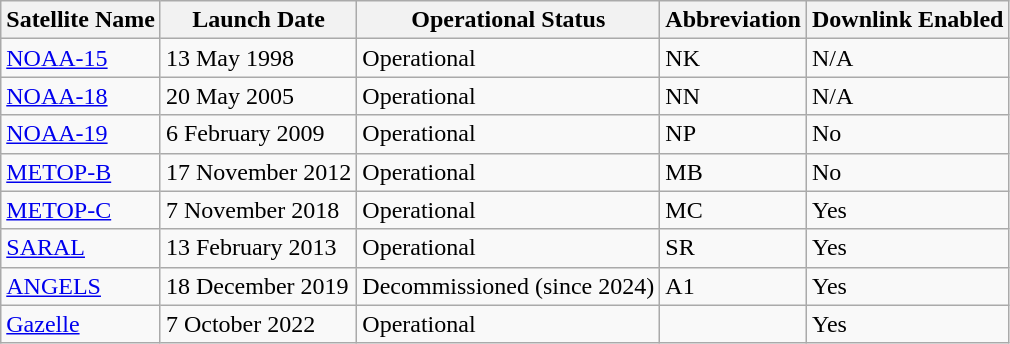<table class="wikitable">
<tr>
<th>Satellite Name</th>
<th>Launch Date</th>
<th>Operational Status</th>
<th>Abbreviation</th>
<th>Downlink Enabled</th>
</tr>
<tr>
<td><a href='#'>NOAA-15</a></td>
<td>13 May 1998</td>
<td>Operational</td>
<td>NK</td>
<td>N/A</td>
</tr>
<tr>
<td><a href='#'>NOAA-18</a></td>
<td>20 May 2005</td>
<td>Operational</td>
<td>NN</td>
<td>N/A</td>
</tr>
<tr>
<td><a href='#'>NOAA-19</a></td>
<td>6 February 2009</td>
<td>Operational</td>
<td>NP</td>
<td>No</td>
</tr>
<tr>
<td><a href='#'>METOP-B</a></td>
<td>17 November 2012</td>
<td>Operational</td>
<td>MB</td>
<td>No</td>
</tr>
<tr>
<td><a href='#'>METOP-C</a></td>
<td>7 November 2018</td>
<td>Operational</td>
<td>MC</td>
<td>Yes</td>
</tr>
<tr>
<td><a href='#'>SARAL</a></td>
<td>13 February 2013</td>
<td>Operational</td>
<td>SR</td>
<td>Yes</td>
</tr>
<tr>
<td><a href='#'>ANGELS</a></td>
<td>18 December 2019</td>
<td>Decommissioned (since 2024)</td>
<td>A1</td>
<td>Yes</td>
</tr>
<tr>
<td><a href='#'>Gazelle</a></td>
<td>7 October 2022</td>
<td>Operational</td>
<td></td>
<td>Yes</td>
</tr>
</table>
